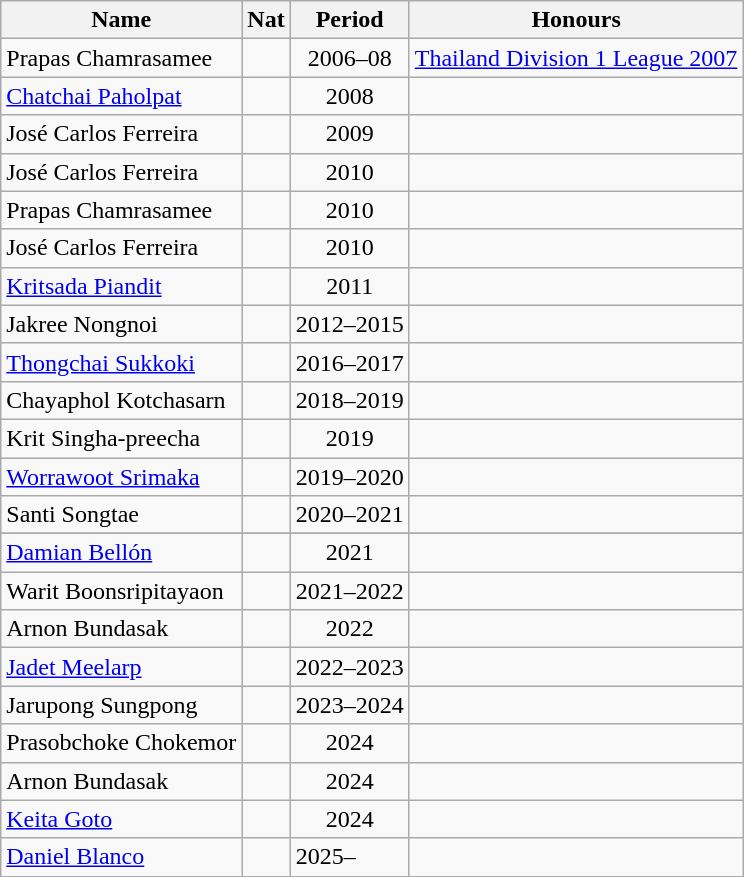<table class="wikitable">
<tr>
<th>Name</th>
<th>Nat</th>
<th>Period</th>
<th>Honours</th>
</tr>
<tr>
<td>Prapas Chamrasamee</td>
<td align="center"></td>
<td align="center">2006–08</td>
<td><a href='#'>Thailand Division 1 League 2007</a></td>
</tr>
<tr>
<td><a href='#'>Chatchai Paholpat</a></td>
<td align="center"></td>
<td align="center">2008</td>
<td></td>
</tr>
<tr>
<td>José Carlos Ferreira</td>
<td align="center"></td>
<td align="center">2009</td>
<td></td>
</tr>
<tr>
<td>José Carlos Ferreira</td>
<td align="center"></td>
<td align="center">2010</td>
<td></td>
</tr>
<tr>
<td>Prapas Chamrasamee</td>
<td align="center"></td>
<td align="center">2010</td>
<td></td>
</tr>
<tr>
<td>José Carlos Ferreira</td>
<td align="center"></td>
<td align="center">2010</td>
<td></td>
</tr>
<tr>
<td><a href='#'>Kritsada Piandit</a></td>
<td align="center"></td>
<td align="center">2011</td>
<td></td>
</tr>
<tr>
<td>Jakree Nongnoi</td>
<td align="center"></td>
<td align="center">2012–2015</td>
<td></td>
</tr>
<tr>
<td><a href='#'>Thongchai Sukkoki</a></td>
<td align="center"></td>
<td align="center">2016–2017</td>
<td></td>
</tr>
<tr>
<td>Chayaphol Kotchasarn</td>
<td align="center"></td>
<td align="center">2018–2019</td>
<td></td>
</tr>
<tr>
<td>Krit Singha-preecha</td>
<td align="center"></td>
<td align="center">2019</td>
<td></td>
</tr>
<tr>
<td><a href='#'>Worrawoot Srimaka</a></td>
<td align="center"></td>
<td align="center">2019–2020</td>
<td></td>
</tr>
<tr>
<td>Santi Songtae</td>
<td align="center"></td>
<td align="center">2020–2021</td>
<td></td>
</tr>
<tr>
</tr>
<tr>
<td><a href='#'>Damian Bellón</a></td>
<td align="center"></td>
<td align="center">2021</td>
<td></td>
</tr>
<tr>
<td>Warit Boonsripitayaon</td>
<td></td>
<td>2021–2022</td>
<td></td>
</tr>
<tr>
<td>Arnon Bundasak</td>
<td></td>
<td align="center">2022</td>
<td></td>
</tr>
<tr>
<td><a href='#'>Jadet Meelarp</a></td>
<td></td>
<td>2022–2023</td>
<td></td>
</tr>
<tr>
<td>Jarupong Sungpong</td>
<td></td>
<td>2023–2024</td>
<td></td>
</tr>
<tr>
<td>Prasobchoke Chokemor</td>
<td></td>
<td align="center">2024</td>
<td></td>
</tr>
<tr>
<td>Arnon Bundasak</td>
<td></td>
<td align="center">2024</td>
<td></td>
</tr>
<tr>
<td><a href='#'>Keita Goto</a></td>
<td></td>
<td align="center">2024</td>
<td></td>
</tr>
<tr>
<td><a href='#'>Daniel Blanco</a></td>
<td></td>
<td>2025–</td>
<td></td>
</tr>
</table>
